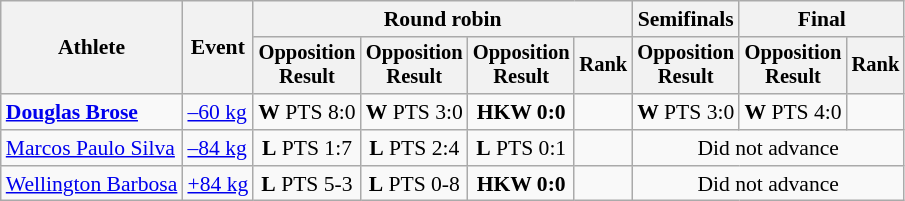<table class="wikitable" style="font-size:90%">
<tr>
<th rowspan=2>Athlete</th>
<th rowspan=2>Event</th>
<th colspan=4>Round robin</th>
<th>Semifinals</th>
<th colspan=2>Final</th>
</tr>
<tr style="font-size:95%">
<th>Opposition<br>Result</th>
<th>Opposition<br>Result</th>
<th>Opposition<br>Result</th>
<th>Rank</th>
<th>Opposition<br>Result</th>
<th>Opposition<br>Result</th>
<th>Rank</th>
</tr>
<tr align=center>
<td align=left><strong><a href='#'>Douglas Brose</a></strong></td>
<td align=left><a href='#'>–60 kg</a></td>
<td> <strong>W</strong> PTS 8:0</td>
<td> <strong>W</strong> PTS 3:0</td>
<td> <strong>HKW 0:0</strong></td>
<td></td>
<td> <strong>W</strong> PTS 3:0</td>
<td><strong>W</strong> PTS 4:0</td>
<td></td>
</tr>
<tr align=center>
<td align=left><a href='#'>Marcos Paulo Silva</a></td>
<td align=left><a href='#'>–84 kg</a></td>
<td> <strong>L</strong> PTS 1:7</td>
<td> <strong>L</strong> PTS 2:4</td>
<td> <strong>L</strong> PTS 0:1</td>
<td></td>
<td colspan=3>Did not advance</td>
</tr>
<tr align=center>
<td align=left><a href='#'>Wellington Barbosa</a></td>
<td align=left><a href='#'>+84 kg</a></td>
<td><strong>L</strong> PTS 5-3</td>
<td> <strong>L</strong> PTS 0-8</td>
<td> <strong>HKW 0:0</strong></td>
<td></td>
<td colspan=3>Did not advance</td>
</tr>
</table>
